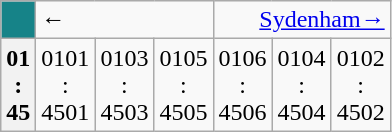<table class="wikitable" style="text-align:center;">
<tr>
<th style="background-color:#168388;"></th>
<td colspan="3" style="text-align:left;">←</td>
<td colspan="3" style="text-align:right;"><a href='#'>Sydenham→</a></td>
</tr>
<tr>
<th>01<br>:<br>45</th>
<td>0101<br>:<br>4501</td>
<td>0103<br>:<br>4503</td>
<td>0105<br>:<br>4505</td>
<td>0106<br>:<br>4506</td>
<td>0104<br>:<br>4504</td>
<td>0102<br>:<br>4502</td>
</tr>
</table>
